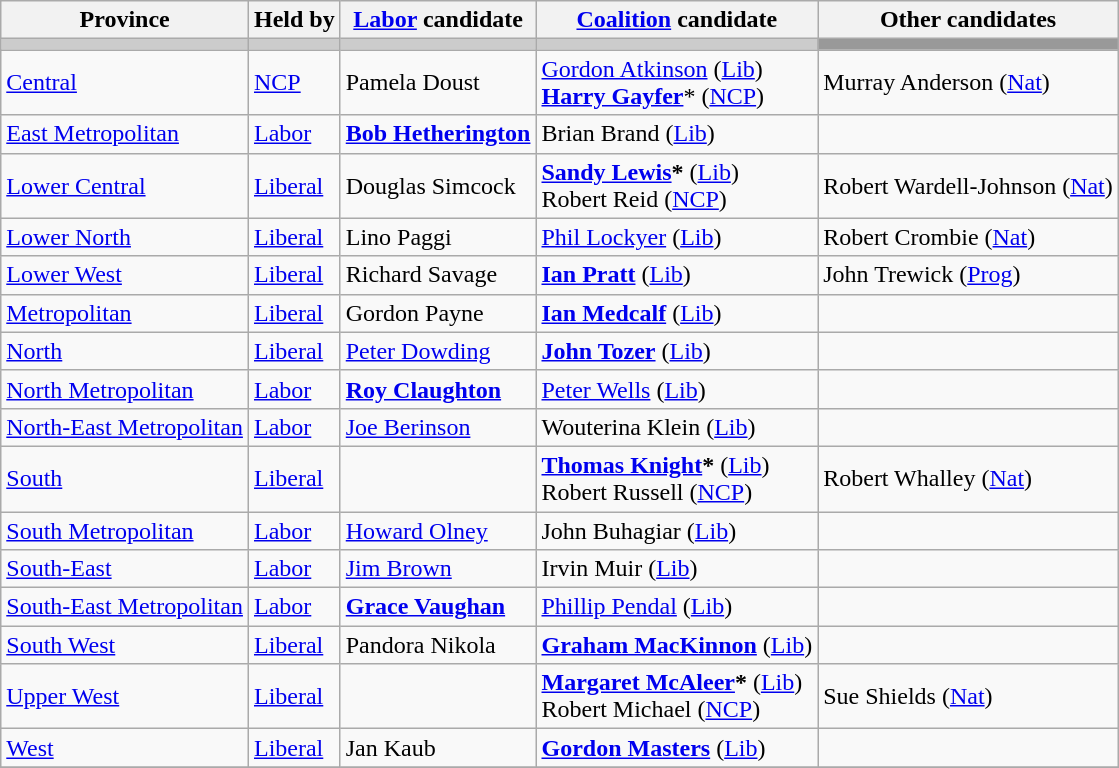<table class="wikitable">
<tr>
<th>Province</th>
<th>Held by</th>
<th><a href='#'>Labor</a> candidate</th>
<th><a href='#'>Coalition</a> candidate</th>
<th>Other candidates</th>
</tr>
<tr bgcolor="#cccccc">
<td></td>
<td></td>
<td></td>
<td></td>
<td bgcolor="#999999"></td>
</tr>
<tr>
<td><a href='#'>Central</a></td>
<td><a href='#'>NCP</a></td>
<td>Pamela Doust</td>
<td><a href='#'>Gordon Atkinson</a> (<a href='#'>Lib</a>) <br> <strong><a href='#'>Harry Gayfer</a></strong>* (<a href='#'>NCP</a>)</td>
<td>Murray Anderson (<a href='#'>Nat</a>)</td>
</tr>
<tr>
<td><a href='#'>East Metropolitan</a></td>
<td><a href='#'>Labor</a></td>
<td><strong><a href='#'>Bob Hetherington</a></strong></td>
<td>Brian Brand (<a href='#'>Lib</a>)</td>
<td></td>
</tr>
<tr>
<td><a href='#'>Lower Central</a></td>
<td><a href='#'>Liberal</a></td>
<td>Douglas Simcock</td>
<td><strong><a href='#'>Sandy Lewis</a>*</strong> (<a href='#'>Lib</a>) <br> Robert Reid (<a href='#'>NCP</a>)</td>
<td>Robert Wardell-Johnson (<a href='#'>Nat</a>)</td>
</tr>
<tr>
<td><a href='#'>Lower North</a></td>
<td><a href='#'>Liberal</a></td>
<td>Lino Paggi</td>
<td><a href='#'>Phil Lockyer</a> (<a href='#'>Lib</a>)</td>
<td>Robert Crombie (<a href='#'>Nat</a>)</td>
</tr>
<tr>
<td><a href='#'>Lower West</a></td>
<td><a href='#'>Liberal</a></td>
<td>Richard Savage</td>
<td><strong><a href='#'>Ian Pratt</a></strong> (<a href='#'>Lib</a>)</td>
<td>John Trewick (<a href='#'>Prog</a>)</td>
</tr>
<tr>
<td><a href='#'>Metropolitan</a></td>
<td><a href='#'>Liberal</a></td>
<td>Gordon Payne</td>
<td><strong><a href='#'>Ian Medcalf</a></strong> (<a href='#'>Lib</a>)</td>
<td></td>
</tr>
<tr>
<td><a href='#'>North</a></td>
<td><a href='#'>Liberal</a></td>
<td><a href='#'>Peter Dowding</a></td>
<td><strong><a href='#'>John Tozer</a></strong> (<a href='#'>Lib</a>)</td>
<td></td>
</tr>
<tr>
<td><a href='#'>North Metropolitan</a></td>
<td><a href='#'>Labor</a></td>
<td><strong><a href='#'>Roy Claughton</a></strong></td>
<td><a href='#'>Peter Wells</a> (<a href='#'>Lib</a>)</td>
<td></td>
</tr>
<tr>
<td><a href='#'>North-East Metropolitan</a></td>
<td><a href='#'>Labor</a></td>
<td><a href='#'>Joe Berinson</a></td>
<td>Wouterina Klein (<a href='#'>Lib</a>)</td>
<td></td>
</tr>
<tr>
<td><a href='#'>South</a></td>
<td><a href='#'>Liberal</a></td>
<td></td>
<td><strong><a href='#'>Thomas Knight</a>*</strong> (<a href='#'>Lib</a>) <br> Robert Russell (<a href='#'>NCP</a>)</td>
<td>Robert Whalley (<a href='#'>Nat</a>)</td>
</tr>
<tr>
<td><a href='#'>South Metropolitan</a></td>
<td><a href='#'>Labor</a></td>
<td><a href='#'>Howard Olney</a></td>
<td>John Buhagiar (<a href='#'>Lib</a>)</td>
<td></td>
</tr>
<tr>
<td><a href='#'>South-East</a></td>
<td><a href='#'>Labor</a></td>
<td><a href='#'>Jim Brown</a></td>
<td>Irvin Muir (<a href='#'>Lib</a>)</td>
<td></td>
</tr>
<tr>
<td><a href='#'>South-East Metropolitan</a></td>
<td><a href='#'>Labor</a></td>
<td><strong><a href='#'>Grace Vaughan</a></strong></td>
<td><a href='#'>Phillip Pendal</a> (<a href='#'>Lib</a>)</td>
<td></td>
</tr>
<tr>
<td><a href='#'>South West</a></td>
<td><a href='#'>Liberal</a></td>
<td>Pandora Nikola</td>
<td><strong><a href='#'>Graham MacKinnon</a></strong> (<a href='#'>Lib</a>)</td>
<td></td>
</tr>
<tr>
<td><a href='#'>Upper West</a></td>
<td><a href='#'>Liberal</a></td>
<td></td>
<td><strong><a href='#'>Margaret McAleer</a>*</strong> (<a href='#'>Lib</a>) <br> Robert Michael (<a href='#'>NCP</a>)</td>
<td>Sue Shields (<a href='#'>Nat</a>)</td>
</tr>
<tr>
<td><a href='#'>West</a></td>
<td><a href='#'>Liberal</a></td>
<td>Jan Kaub</td>
<td><strong><a href='#'>Gordon Masters</a></strong> (<a href='#'>Lib</a>)</td>
<td></td>
</tr>
<tr>
</tr>
</table>
